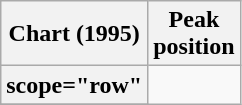<table class="wikitable sortable plainrowheaders" style="text-align:center">
<tr>
<th scope="col">Chart (1995)</th>
<th scope="col">Peak<br>position</th>
</tr>
<tr>
<th>scope="row"</th>
</tr>
<tr>
</tr>
</table>
